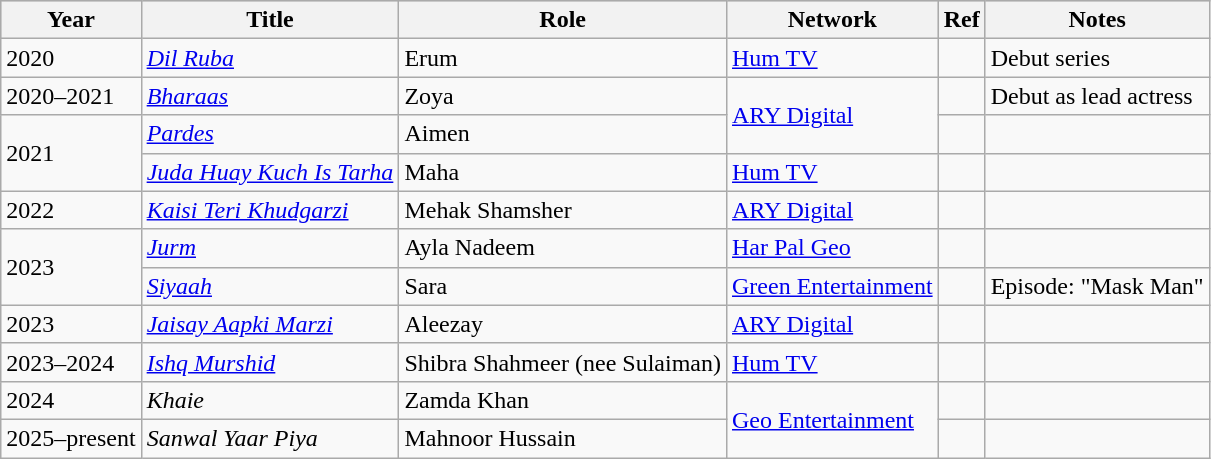<table class="wikitable sortable plainrowheaders">
<tr style="background:#ccc; text-align:center;">
<th scope="col">Year</th>
<th scope="col">Title</th>
<th scope="col">Role</th>
<th scope="col">Network</th>
<th scope="col">Ref</th>
<th scope="col" class="unsortable">Notes</th>
</tr>
<tr>
<td>2020</td>
<td><em><a href='#'>Dil Ruba</a></em></td>
<td>Erum</td>
<td><a href='#'>Hum TV</a></td>
<td></td>
<td>Debut series</td>
</tr>
<tr>
<td>2020–2021</td>
<td><em><a href='#'>Bharaas</a></em></td>
<td>Zoya</td>
<td rowspan="2"><a href='#'>ARY Digital</a></td>
<td></td>
<td>Debut as lead actress</td>
</tr>
<tr>
<td rowspan="2">2021</td>
<td><em><a href='#'>Pardes</a></em></td>
<td>Aimen</td>
<td></td>
<td></td>
</tr>
<tr>
<td><em><a href='#'>Juda Huay Kuch Is Tarha</a></em></td>
<td>Maha</td>
<td><a href='#'>Hum TV</a></td>
<td></td>
<td></td>
</tr>
<tr>
<td>2022</td>
<td><em><a href='#'>Kaisi Teri Khudgarzi</a></em></td>
<td>Mehak Shamsher</td>
<td><a href='#'>ARY Digital</a></td>
<td></td>
<td></td>
</tr>
<tr>
<td rowspan="2">2023</td>
<td><em><a href='#'>Jurm</a></em></td>
<td>Ayla Nadeem</td>
<td><a href='#'>Har Pal Geo</a></td>
<td></td>
</tr>
<tr>
<td><em><a href='#'>Siyaah</a></em></td>
<td>Sara</td>
<td><a href='#'>Green Entertainment</a></td>
<td></td>
<td>Episode: "Mask Man"</td>
</tr>
<tr>
<td>2023</td>
<td><em><a href='#'>Jaisay Aapki Marzi</a></em></td>
<td>Aleezay</td>
<td><a href='#'>ARY Digital</a></td>
<td></td>
<td></td>
</tr>
<tr>
<td>2023–2024</td>
<td><em><a href='#'>Ishq Murshid</a></em></td>
<td>Shibra Shahmeer (nee Sulaiman)</td>
<td><a href='#'>Hum TV</a></td>
<td></td>
<td></td>
</tr>
<tr>
<td>2024</td>
<td><em>Khaie</em></td>
<td>Zamda Khan</td>
<td rowspan="2"><a href='#'>Geo Entertainment</a></td>
<td></td>
<td></td>
</tr>
<tr>
<td>2025–present</td>
<td scope="row"><em>Sanwal Yaar Piya</em></td>
<td>Mahnoor Hussain</td>
<td></td>
<td></td>
</tr>
</table>
